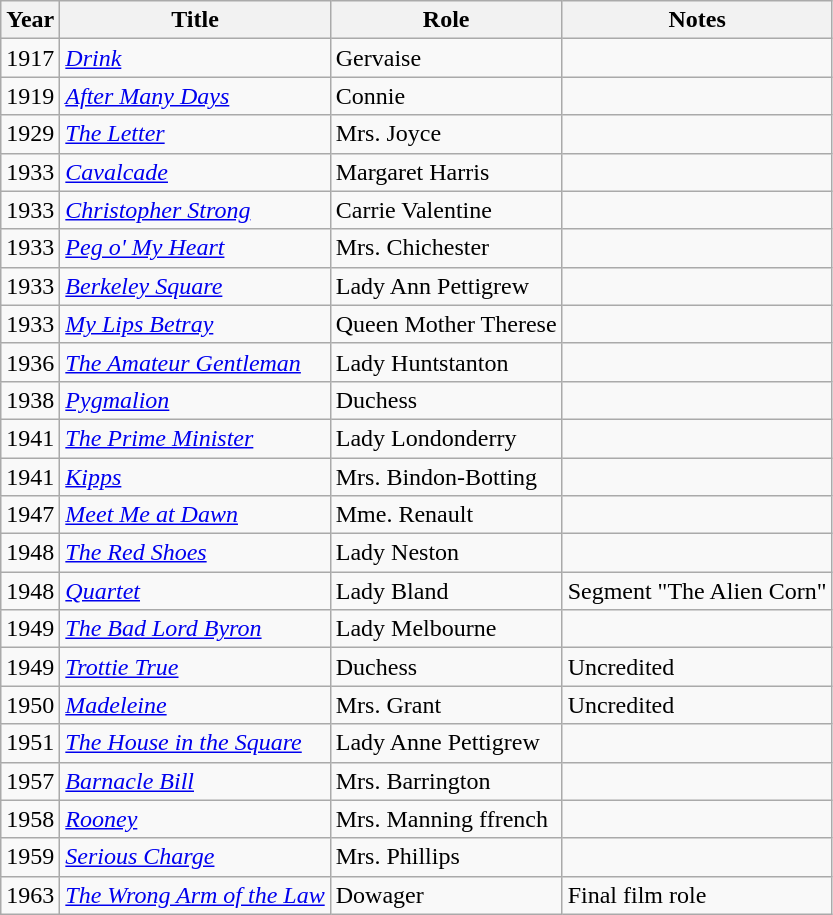<table class="wikitable">
<tr>
<th>Year</th>
<th>Title</th>
<th>Role</th>
<th>Notes</th>
</tr>
<tr>
<td>1917</td>
<td><em><a href='#'>Drink</a></em></td>
<td>Gervaise</td>
<td></td>
</tr>
<tr>
<td>1919</td>
<td><em><a href='#'>After Many Days</a></em></td>
<td>Connie</td>
<td></td>
</tr>
<tr>
<td>1929</td>
<td><em><a href='#'>The Letter</a></em></td>
<td>Mrs. Joyce</td>
<td></td>
</tr>
<tr>
<td>1933</td>
<td><em><a href='#'>Cavalcade</a></em></td>
<td>Margaret Harris</td>
<td></td>
</tr>
<tr>
<td>1933</td>
<td><em><a href='#'>Christopher Strong</a></em></td>
<td>Carrie Valentine</td>
<td></td>
</tr>
<tr>
<td>1933</td>
<td><em><a href='#'>Peg o' My Heart</a></em></td>
<td>Mrs. Chichester</td>
<td></td>
</tr>
<tr>
<td>1933</td>
<td><em><a href='#'>Berkeley Square</a></em></td>
<td>Lady Ann Pettigrew</td>
<td></td>
</tr>
<tr>
<td>1933</td>
<td><em><a href='#'>My Lips Betray</a></em></td>
<td>Queen Mother Therese</td>
<td></td>
</tr>
<tr>
<td>1936</td>
<td><em><a href='#'>The Amateur Gentleman</a></em></td>
<td>Lady Huntstanton</td>
<td></td>
</tr>
<tr>
<td>1938</td>
<td><em><a href='#'>Pygmalion</a></em></td>
<td>Duchess</td>
<td></td>
</tr>
<tr>
<td>1941</td>
<td><em><a href='#'>The Prime Minister</a></em></td>
<td>Lady Londonderry</td>
<td></td>
</tr>
<tr>
<td>1941</td>
<td><em><a href='#'>Kipps</a></em></td>
<td>Mrs. Bindon-Botting</td>
<td></td>
</tr>
<tr>
<td>1947</td>
<td><em><a href='#'>Meet Me at Dawn</a></em></td>
<td>Mme. Renault</td>
<td></td>
</tr>
<tr>
<td>1948</td>
<td><em><a href='#'>The Red Shoes</a></em></td>
<td>Lady Neston</td>
<td></td>
</tr>
<tr>
<td>1948</td>
<td><em><a href='#'>Quartet</a></em></td>
<td>Lady Bland</td>
<td>Segment "The Alien Corn"</td>
</tr>
<tr>
<td>1949</td>
<td><em><a href='#'>The Bad Lord Byron</a></em></td>
<td>Lady Melbourne</td>
<td></td>
</tr>
<tr>
<td>1949</td>
<td><em><a href='#'>Trottie True</a></em></td>
<td>Duchess</td>
<td>Uncredited</td>
</tr>
<tr>
<td>1950</td>
<td><em><a href='#'>Madeleine</a></em></td>
<td>Mrs. Grant</td>
<td>Uncredited</td>
</tr>
<tr>
<td>1951</td>
<td><em><a href='#'>The House in the Square</a></em></td>
<td>Lady Anne Pettigrew</td>
<td></td>
</tr>
<tr>
<td>1957</td>
<td><em><a href='#'>Barnacle Bill</a></em></td>
<td>Mrs. Barrington</td>
<td></td>
</tr>
<tr>
<td>1958</td>
<td><em><a href='#'>Rooney</a></em></td>
<td>Mrs. Manning ffrench</td>
<td></td>
</tr>
<tr>
<td>1959</td>
<td><em><a href='#'>Serious Charge</a></em></td>
<td>Mrs. Phillips</td>
<td></td>
</tr>
<tr>
<td>1963</td>
<td><em><a href='#'>The Wrong Arm of the Law</a></em></td>
<td>Dowager</td>
<td>Final film role</td>
</tr>
</table>
